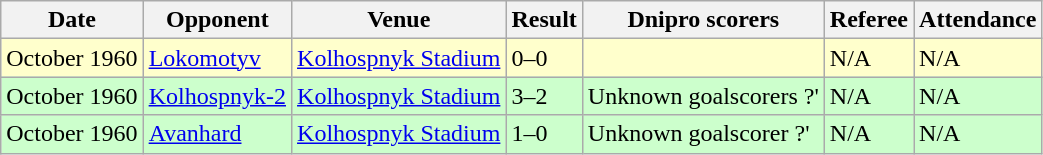<table class="wikitable" style="text-align:left">
<tr>
<th>Date</th>
<th>Opponent</th>
<th>Venue</th>
<th>Result</th>
<th>Dnipro scorers</th>
<th>Referee</th>
<th>Attendance</th>
</tr>
<tr style="background:#ffffcc">
<td>October 1960</td>
<td><a href='#'>Lokomotyv</a></td>
<td><a href='#'>Kolhospnyk Stadium</a></td>
<td>0–0</td>
<td></td>
<td>N/A</td>
<td>N/A</td>
</tr>
<tr style="background:#ccffcc">
<td>October 1960</td>
<td><a href='#'>Kolhospnyk-2</a></td>
<td><a href='#'>Kolhospnyk Stadium</a></td>
<td>3–2</td>
<td>Unknown goalscorers ?'</td>
<td>N/A</td>
<td>N/A</td>
</tr>
<tr style="background:#ccffcc">
<td>October 1960</td>
<td><a href='#'>Avanhard</a></td>
<td><a href='#'>Kolhospnyk Stadium</a></td>
<td>1–0</td>
<td>Unknown goalscorer ?'</td>
<td>N/A</td>
<td>N/A</td>
</tr>
</table>
